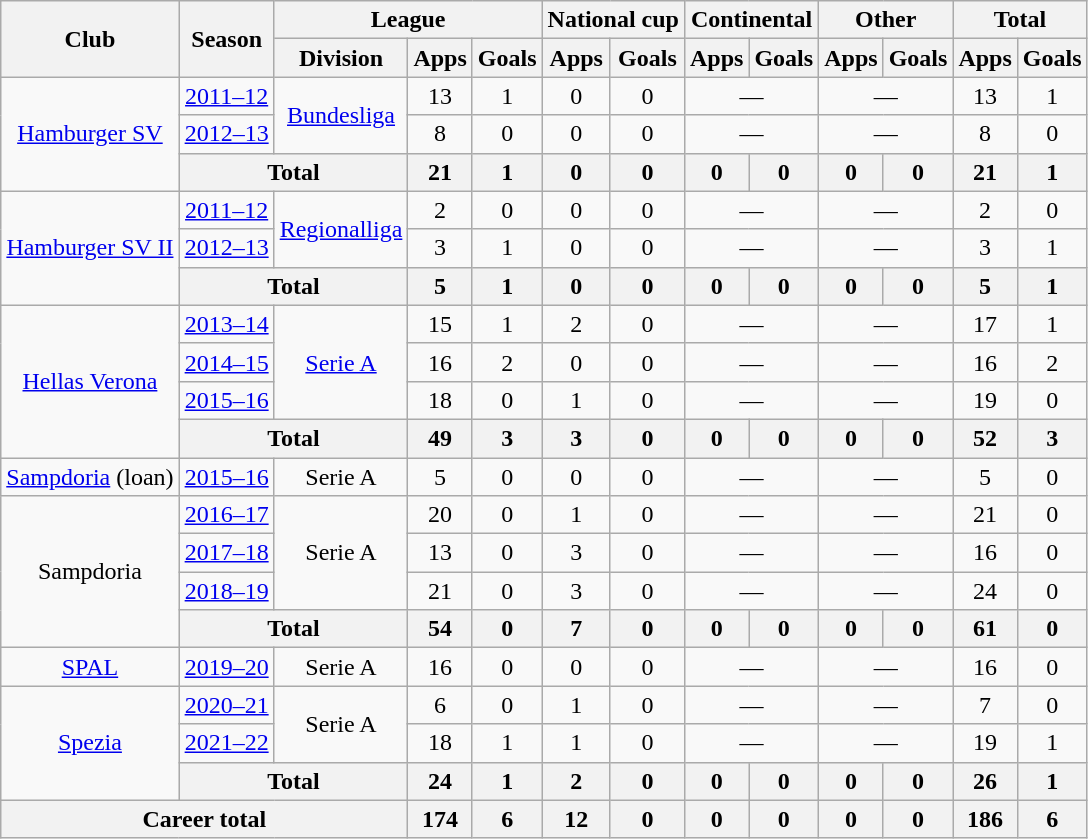<table class="wikitable" style="text-align:center">
<tr>
<th rowspan="2">Club</th>
<th rowspan="2">Season</th>
<th colspan="3">League</th>
<th colspan="2">National cup</th>
<th colspan="2">Continental</th>
<th colspan="2">Other</th>
<th colspan="2">Total</th>
</tr>
<tr>
<th>Division</th>
<th>Apps</th>
<th>Goals</th>
<th>Apps</th>
<th>Goals</th>
<th>Apps</th>
<th>Goals</th>
<th>Apps</th>
<th>Goals</th>
<th>Apps</th>
<th>Goals</th>
</tr>
<tr>
<td rowspan="3"><a href='#'>Hamburger SV</a></td>
<td><a href='#'>2011–12</a></td>
<td rowspan="2"><a href='#'>Bundesliga</a></td>
<td>13</td>
<td>1</td>
<td>0</td>
<td>0</td>
<td colspan="2">—</td>
<td colspan="2">—</td>
<td>13</td>
<td>1</td>
</tr>
<tr>
<td><a href='#'>2012–13</a></td>
<td>8</td>
<td>0</td>
<td>0</td>
<td>0</td>
<td colspan="2">—</td>
<td colspan="2">—</td>
<td>8</td>
<td>0</td>
</tr>
<tr>
<th colspan="2">Total</th>
<th>21</th>
<th>1</th>
<th>0</th>
<th>0</th>
<th>0</th>
<th>0</th>
<th>0</th>
<th>0</th>
<th>21</th>
<th>1</th>
</tr>
<tr>
<td rowspan="3"><a href='#'>Hamburger SV II</a></td>
<td><a href='#'>2011–12</a></td>
<td rowspan="2"><a href='#'>Regionalliga</a></td>
<td>2</td>
<td>0</td>
<td>0</td>
<td>0</td>
<td colspan="2">—</td>
<td colspan="2">—</td>
<td>2</td>
<td>0</td>
</tr>
<tr>
<td><a href='#'>2012–13</a></td>
<td>3</td>
<td>1</td>
<td>0</td>
<td>0</td>
<td colspan="2">—</td>
<td colspan="2">—</td>
<td>3</td>
<td>1</td>
</tr>
<tr>
<th colspan="2">Total</th>
<th>5</th>
<th>1</th>
<th>0</th>
<th>0</th>
<th>0</th>
<th>0</th>
<th>0</th>
<th>0</th>
<th>5</th>
<th>1</th>
</tr>
<tr>
<td rowspan="4"><a href='#'>Hellas Verona</a></td>
<td><a href='#'>2013–14</a></td>
<td rowspan="3"><a href='#'>Serie A</a></td>
<td>15</td>
<td>1</td>
<td>2</td>
<td>0</td>
<td colspan="2">—</td>
<td colspan="2">—</td>
<td>17</td>
<td>1</td>
</tr>
<tr>
<td><a href='#'>2014–15</a></td>
<td>16</td>
<td>2</td>
<td>0</td>
<td>0</td>
<td colspan="2">—</td>
<td colspan="2">—</td>
<td>16</td>
<td>2</td>
</tr>
<tr>
<td><a href='#'>2015–16</a></td>
<td>18</td>
<td>0</td>
<td>1</td>
<td>0</td>
<td colspan="2">—</td>
<td colspan="2">—</td>
<td>19</td>
<td>0</td>
</tr>
<tr>
<th colspan="2">Total</th>
<th>49</th>
<th>3</th>
<th>3</th>
<th>0</th>
<th>0</th>
<th>0</th>
<th>0</th>
<th>0</th>
<th>52</th>
<th>3</th>
</tr>
<tr>
<td><a href='#'>Sampdoria</a> (loan)</td>
<td><a href='#'>2015–16</a></td>
<td>Serie A</td>
<td>5</td>
<td>0</td>
<td>0</td>
<td>0</td>
<td colspan="2">—</td>
<td colspan="2">—</td>
<td>5</td>
<td>0</td>
</tr>
<tr>
<td rowspan="4">Sampdoria</td>
<td><a href='#'>2016–17</a></td>
<td rowspan="3">Serie A</td>
<td>20</td>
<td>0</td>
<td>1</td>
<td>0</td>
<td colspan="2">—</td>
<td colspan="2">—</td>
<td>21</td>
<td>0</td>
</tr>
<tr>
<td><a href='#'>2017–18</a></td>
<td>13</td>
<td>0</td>
<td>3</td>
<td>0</td>
<td colspan="2">—</td>
<td colspan="2">—</td>
<td>16</td>
<td>0</td>
</tr>
<tr>
<td><a href='#'>2018–19</a></td>
<td>21</td>
<td>0</td>
<td>3</td>
<td>0</td>
<td colspan="2">—</td>
<td colspan="2">—</td>
<td>24</td>
<td>0</td>
</tr>
<tr>
<th colspan="2">Total</th>
<th>54</th>
<th>0</th>
<th>7</th>
<th>0</th>
<th>0</th>
<th>0</th>
<th>0</th>
<th>0</th>
<th>61</th>
<th>0</th>
</tr>
<tr>
<td><a href='#'>SPAL</a></td>
<td><a href='#'>2019–20</a></td>
<td>Serie A</td>
<td>16</td>
<td>0</td>
<td>0</td>
<td>0</td>
<td colspan="2">—</td>
<td colspan="2">—</td>
<td>16</td>
<td>0</td>
</tr>
<tr>
<td rowspan="3"><a href='#'>Spezia</a></td>
<td><a href='#'>2020–21</a></td>
<td rowspan="2">Serie A</td>
<td>6</td>
<td>0</td>
<td>1</td>
<td>0</td>
<td colspan="2">—</td>
<td colspan="2">—</td>
<td>7</td>
<td>0</td>
</tr>
<tr>
<td><a href='#'>2021–22</a></td>
<td>18</td>
<td>1</td>
<td>1</td>
<td>0</td>
<td colspan="2">—</td>
<td colspan="2">—</td>
<td>19</td>
<td>1</td>
</tr>
<tr>
<th colspan="2">Total</th>
<th>24</th>
<th>1</th>
<th>2</th>
<th>0</th>
<th>0</th>
<th>0</th>
<th>0</th>
<th>0</th>
<th>26</th>
<th>1</th>
</tr>
<tr>
<th colspan="3">Career total</th>
<th>174</th>
<th>6</th>
<th>12</th>
<th>0</th>
<th>0</th>
<th>0</th>
<th>0</th>
<th>0</th>
<th>186</th>
<th>6</th>
</tr>
</table>
